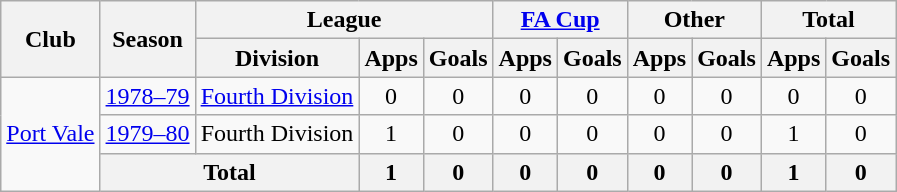<table class="wikitable" style="text-align:center">
<tr>
<th rowspan="2">Club</th>
<th rowspan="2">Season</th>
<th colspan="3">League</th>
<th colspan="2"><a href='#'>FA Cup</a></th>
<th colspan="2">Other</th>
<th colspan="2">Total</th>
</tr>
<tr>
<th>Division</th>
<th>Apps</th>
<th>Goals</th>
<th>Apps</th>
<th>Goals</th>
<th>Apps</th>
<th>Goals</th>
<th>Apps</th>
<th>Goals</th>
</tr>
<tr>
<td rowspan="3"><a href='#'>Port Vale</a></td>
<td><a href='#'>1978–79</a></td>
<td><a href='#'>Fourth Division</a></td>
<td>0</td>
<td>0</td>
<td>0</td>
<td>0</td>
<td>0</td>
<td>0</td>
<td>0</td>
<td>0</td>
</tr>
<tr>
<td><a href='#'>1979–80</a></td>
<td>Fourth Division</td>
<td>1</td>
<td>0</td>
<td>0</td>
<td>0</td>
<td>0</td>
<td>0</td>
<td>1</td>
<td>0</td>
</tr>
<tr>
<th colspan="2">Total</th>
<th>1</th>
<th>0</th>
<th>0</th>
<th>0</th>
<th>0</th>
<th>0</th>
<th>1</th>
<th>0</th>
</tr>
</table>
